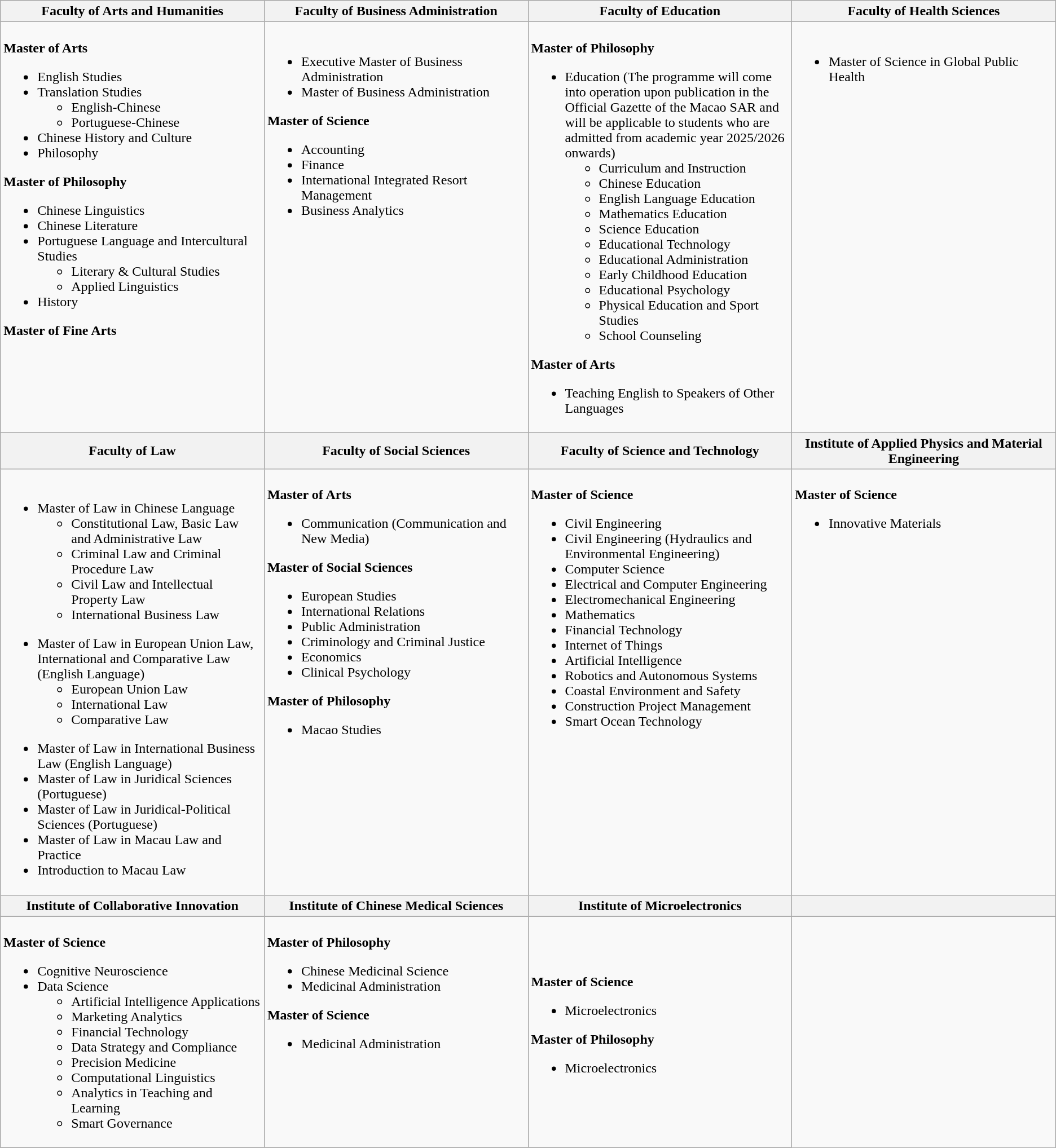<table class="wikitable">
<tr>
<th width="25%">Faculty of Arts and Humanities</th>
<th width="25%">Faculty of Business Administration</th>
<th width="25%">Faculty of Education</th>
<th width="25%">Faculty of Health Sciences</th>
</tr>
<tr>
<td valign="top"><br><strong>Master of Arts</strong><ul><li>English Studies</li><li>Translation Studies<ul><li>English-Chinese</li><li>Portuguese-Chinese</li></ul></li><li>Chinese History and Culture</li><li>Philosophy</li></ul><strong>Master of Philosophy</strong><ul><li>Chinese Linguistics</li><li>Chinese Literature</li><li>Portuguese Language and Intercultural Studies<ul><li>Literary & Cultural Studies</li><li>Applied Linguistics</li></ul></li><li>History</li></ul><strong>Master of Fine Arts</strong></td>
<td valign="top"><br><ul><li>Executive Master of Business Administration</li><li>Master of Business Administration</li></ul><strong>Master of Science</strong><ul><li>Accounting</li><li>Finance</li><li>International Integrated Resort Management</li><li>Business Analytics</li></ul></td>
<td valign="top"><br><strong>Master of Philosophy</strong><ul><li>Education (The programme will come into operation upon publication in the Official Gazette of the Macao SAR and will be applicable to students who are admitted from academic year 2025/2026 onwards)<ul><li>Curriculum and Instruction</li><li>Chinese Education</li><li>English Language Education</li><li>Mathematics Education</li><li>Science Education</li><li>Educational Technology</li><li>Educational Administration</li><li>Early Childhood Education</li><li>Educational Psychology</li><li>Physical Education and Sport Studies</li><li>School Counseling</li></ul></li></ul><strong>Master of Arts</strong><ul><li>Teaching English to Speakers of Other Languages  </li></ul></td>
<td valign="top"><br><ul><li>Master of Science in Global Public Health</li></ul></td>
</tr>
<tr>
<th>Faculty of Law</th>
<th>Faculty of Social Sciences</th>
<th>Faculty of Science and Technology</th>
<th><strong>Institute of Applied Physics and Material Engineering</strong></th>
</tr>
<tr>
<td valign="top"><br><ul><li>Master of Law in Chinese Language<ul><li>Constitutional Law, Basic Law and Administrative Law</li><li>Criminal Law and Criminal Procedure Law</li><li>Civil Law and Intellectual Property Law</li><li>International Business Law</li></ul></li></ul><ul><li>Master of Law in European Union Law, International and Comparative Law (English Language)<ul><li>European Union Law</li><li>International Law</li><li>Comparative Law</li></ul></li></ul><ul><li>Master of Law in International Business Law (English Language)</li><li>Master of Law in Juridical Sciences (Portuguese)</li><li>Master of Law in Juridical-Political Sciences (Portuguese)</li><li>Master of Law in Macau Law and Practice</li><li>Introduction to Macau Law</li></ul></td>
<td valign="top"><br><strong>Master of Arts</strong><ul><li>Communication (Communication and New Media)</li></ul><strong>Master of Social Sciences</strong><ul><li>European Studies</li><li>International Relations</li><li>Public Administration</li><li>Criminology and Criminal Justice</li><li>Economics</li><li>Clinical Psychology</li></ul><strong>Master of Philosophy</strong><ul><li>Macao Studies</li></ul></td>
<td valign="top"><br><strong>Master of Science</strong><ul><li>Civil Engineering</li><li>Civil Engineering (Hydraulics and Environmental Engineering)</li><li>Computer Science</li><li>Electrical and Computer Engineering</li><li>Electromechanical Engineering</li><li>Mathematics</li><li>Financial Technology</li><li>Internet of Things</li><li>Artificial Intelligence</li><li>Robotics and Autonomous Systems</li><li>Coastal Environment and Safety</li><li>Construction Project Management</li><li>Smart Ocean Technology</li></ul></td>
<td valign="top"><br><strong>Master of Science</strong><ul><li>Innovative Materials</li></ul></td>
</tr>
<tr>
<th><strong>Institute of Collaborative Innovation</strong></th>
<th><strong>Institute of Chinese Medical Sciences</strong></th>
<th><strong>Institute of Microelectronics</strong></th>
<th></th>
</tr>
<tr>
<td valign="top"><br><strong>Master of Science</strong><ul><li>Cognitive Neuroscience</li><li>Data Science<ul><li>Artificial Intelligence Applications</li><li>Marketing Analytics</li><li>Financial Technology</li><li>Data Strategy and Compliance</li><li>Precision Medicine</li><li>Computational Linguistics</li><li>Analytics in Teaching and Learning</li><li>Smart Governance</li></ul></li></ul></td>
<td valign="top"><br><strong>Master of Philosophy</strong><ul><li>Chinese Medicinal Science</li><li>Medicinal Administration</li></ul><strong>Master of Science</strong><ul><li>Medicinal Administration</li></ul></td>
<td><strong>Master of Science</strong><br><ul><li>Microelectronics</li></ul><strong>Master of Philosophy</strong><ul><li>Microelectronics</li></ul></td>
</tr>
<tr>
</tr>
</table>
